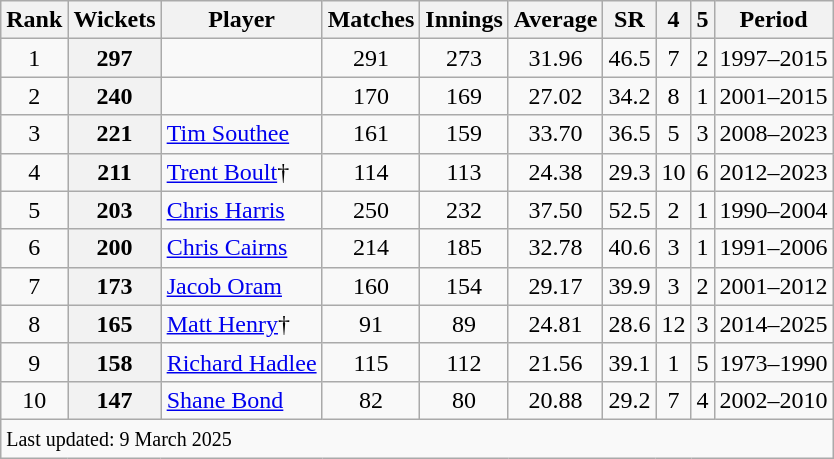<table class="wikitable plainrowheaders sortable">
<tr>
<th scope=col>Rank</th>
<th scope=col>Wickets</th>
<th scope=col>Player</th>
<th scope=col>Matches</th>
<th scope=col>Innings</th>
<th scope=col>Average</th>
<th scope=col>SR</th>
<th scope=col>4</th>
<th scope=col>5</th>
<th scope=col>Period</th>
</tr>
<tr>
<td align=center>1</td>
<th scope=row style=text-align:center;>297</th>
<td></td>
<td align=center>291</td>
<td align=center>273</td>
<td align=center>31.96</td>
<td align=center>46.5</td>
<td align=center>7</td>
<td align=center>2</td>
<td>1997–2015</td>
</tr>
<tr>
<td align=center>2</td>
<th scope=row style=text-align:center;>240</th>
<td></td>
<td align=center>170</td>
<td align=center>169</td>
<td align=center>27.02</td>
<td align=center>34.2</td>
<td align=center>8</td>
<td align=center>1</td>
<td>2001–2015</td>
</tr>
<tr>
<td align=center>3</td>
<th scope=row style=text-align:center;>221</th>
<td><a href='#'>Tim Southee</a></td>
<td align=center>161</td>
<td align=center>159</td>
<td align=center>33.70</td>
<td align=center>36.5</td>
<td align=center>5</td>
<td align=center>3</td>
<td>2008–2023</td>
</tr>
<tr>
<td align=center>4</td>
<th scope=row style=text-align:center;>211</th>
<td><a href='#'>Trent Boult</a>†</td>
<td align=center>114</td>
<td align=center>113</td>
<td align=center>24.38</td>
<td align=center>29.3</td>
<td align=center>10</td>
<td align=center>6</td>
<td>2012–2023</td>
</tr>
<tr>
<td align=center>5</td>
<th scope=row style=text-align:center;>203</th>
<td><a href='#'>Chris Harris</a></td>
<td align=center>250</td>
<td align=center>232</td>
<td align=center>37.50</td>
<td align=center>52.5</td>
<td align=center>2</td>
<td align=center>1</td>
<td>1990–2004</td>
</tr>
<tr>
<td align=center>6</td>
<th scope=row style=text-align:center;>200</th>
<td><a href='#'>Chris Cairns</a></td>
<td align=center>214</td>
<td align=center>185</td>
<td align=center>32.78</td>
<td align=center>40.6</td>
<td align=center>3</td>
<td align=center>1</td>
<td>1991–2006</td>
</tr>
<tr>
<td align=center>7</td>
<th scope=row style=text-align:center;>173</th>
<td><a href='#'>Jacob Oram</a></td>
<td align=center>160</td>
<td align=center>154</td>
<td align=center>29.17</td>
<td align=center>39.9</td>
<td align=center>3</td>
<td align=center>2</td>
<td>2001–2012</td>
</tr>
<tr>
<td align="center">8</td>
<th scope="row" style="text-align:center;">165</th>
<td><a href='#'>Matt Henry</a>†</td>
<td align="center">91</td>
<td align="center">89</td>
<td align="center">24.81</td>
<td align="center">28.6</td>
<td align="center">12</td>
<td align="center">3</td>
<td>2014–2025</td>
</tr>
<tr>
<td align="center">9</td>
<th scope="row" style="text-align:center;">158</th>
<td><a href='#'>Richard Hadlee</a></td>
<td align="center">115</td>
<td align="center">112</td>
<td align="center">21.56</td>
<td align="center">39.1</td>
<td align="center">1</td>
<td align="center">5</td>
<td>1973–1990</td>
</tr>
<tr>
<td align=center>10</td>
<th scope=row style=text-align:center;>147</th>
<td><a href='#'>Shane Bond</a></td>
<td align=center>82</td>
<td align=center>80</td>
<td align=center>20.88</td>
<td align=center>29.2</td>
<td align=center>7</td>
<td align=center>4</td>
<td>2002–2010</td>
</tr>
<tr class="sortbottom">
<td colspan="10"><small>Last updated: 9 March 2025</small></td>
</tr>
</table>
